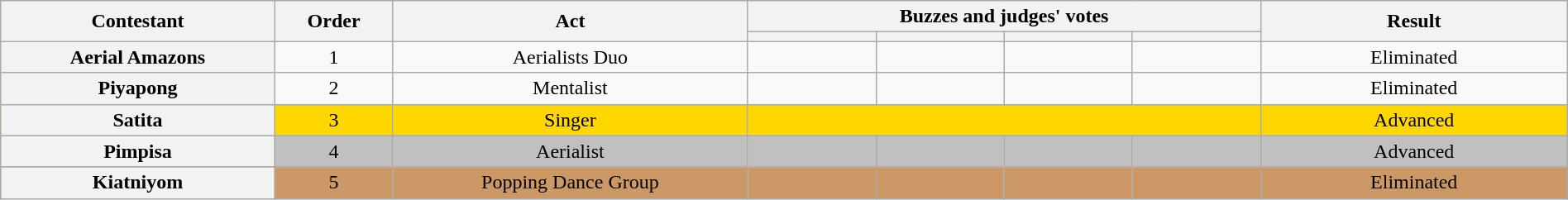<table class="wikitable plainrowheaders" style="width:100%; text-align:center;">
<tr>
<th scope="col" rowspan="2" class="unsortable" style="width:15;">Contestant</th>
<th scope="col" rowspan="2" style="width:3;">Order</th>
<th scope="col" rowspan="2" class="unsortable" style="width:15;">Act</th>
<th scope="col" colspan="4" class="unsortable" style="width:20;">Buzzes and judges' votes</th>
<th scope="col" rowspan="2" style="width:15em;">Result</th>
</tr>
<tr>
<th scope="col" style="width:6em;"></th>
<th scope="col" style="width:6em;"></th>
<th scope="col" style="width:6em;"></th>
<th scope="col" style="width:6em;"></th>
</tr>
<tr>
<th>Aerial Amazons</th>
<td>1</td>
<td>Aerialists Duo</td>
<td></td>
<td></td>
<td></td>
<td></td>
<td>Eliminated</td>
</tr>
<tr>
<th>Piyapong</th>
<td>2</td>
<td>Mentalist</td>
<td></td>
<td></td>
<td></td>
<td></td>
<td>Eliminated</td>
</tr>
<tr bgcolor=gold>
<th>Satita</th>
<td>3</td>
<td>Singer</td>
<td colspan="4"></td>
<td>Advanced</td>
</tr>
<tr bgcolor=silver>
<th>Pimpisa</th>
<td>4</td>
<td>Aerialist</td>
<td></td>
<td></td>
<td></td>
<td></td>
<td>Advanced</td>
</tr>
<tr bgcolor=#c96>
<th>Kiatniyom</th>
<td>5</td>
<td>Popping Dance Group</td>
<td></td>
<td></td>
<td></td>
<td></td>
<td>Eliminated</td>
</tr>
</table>
